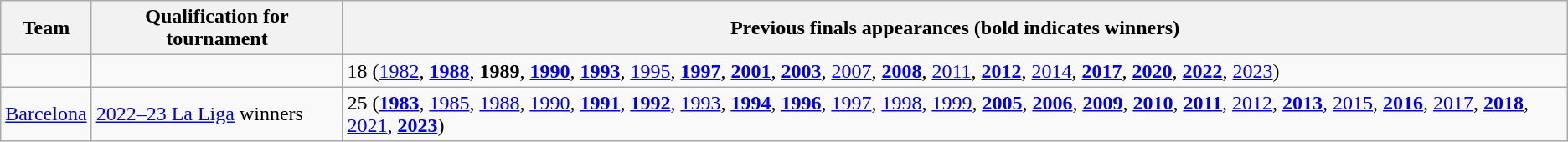<table class="wikitable">
<tr>
<th>Team</th>
<th>Qualification for tournament</th>
<th>Previous finals appearances (bold indicates winners)</th>
</tr>
<tr>
<td></td>
<td></td>
<td>18 (<a href='#'>1982</a>, <strong><a href='#'>1988</a></strong>, <strong>1989</strong>, <strong><a href='#'>1990</a></strong>, <strong><a href='#'>1993</a></strong>, <a href='#'>1995</a>, <strong><a href='#'>1997</a></strong>, <strong><a href='#'>2001</a></strong>, <strong><a href='#'>2003</a></strong>, <a href='#'>2007</a>, <strong><a href='#'>2008</a></strong>, <a href='#'>2011</a>, <strong><a href='#'>2012</a></strong>, <a href='#'>2014</a>, <strong><a href='#'>2017</a></strong>, <strong><a href='#'>2020</a></strong>, <strong><a href='#'>2022</a></strong>, <a href='#'>2023</a>)</td>
</tr>
<tr>
<td><a href='#'>Barcelona</a></td>
<td><a href='#'>2022–23 La Liga</a> winners</td>
<td>25 (<strong><a href='#'>1983</a></strong>, <a href='#'>1985</a>, <a href='#'>1988</a>, <a href='#'>1990</a>, <strong><a href='#'>1991</a></strong>, <strong><a href='#'>1992</a></strong>, <a href='#'>1993</a>, <strong><a href='#'>1994</a></strong>, <strong><a href='#'>1996</a></strong>, <a href='#'>1997</a>, <a href='#'>1998</a>, <a href='#'>1999</a>, <strong><a href='#'>2005</a></strong>, <strong><a href='#'>2006</a></strong>, <strong><a href='#'>2009</a></strong>, <strong><a href='#'>2010</a></strong>, <strong><a href='#'>2011</a></strong>, <a href='#'>2012</a>, <strong><a href='#'>2013</a></strong>, <a href='#'>2015</a>, <strong><a href='#'>2016</a></strong>, <a href='#'>2017</a>, <strong><a href='#'>2018</a></strong>, <a href='#'>2021</a>, <strong><a href='#'>2023</a></strong>)</td>
</tr>
</table>
